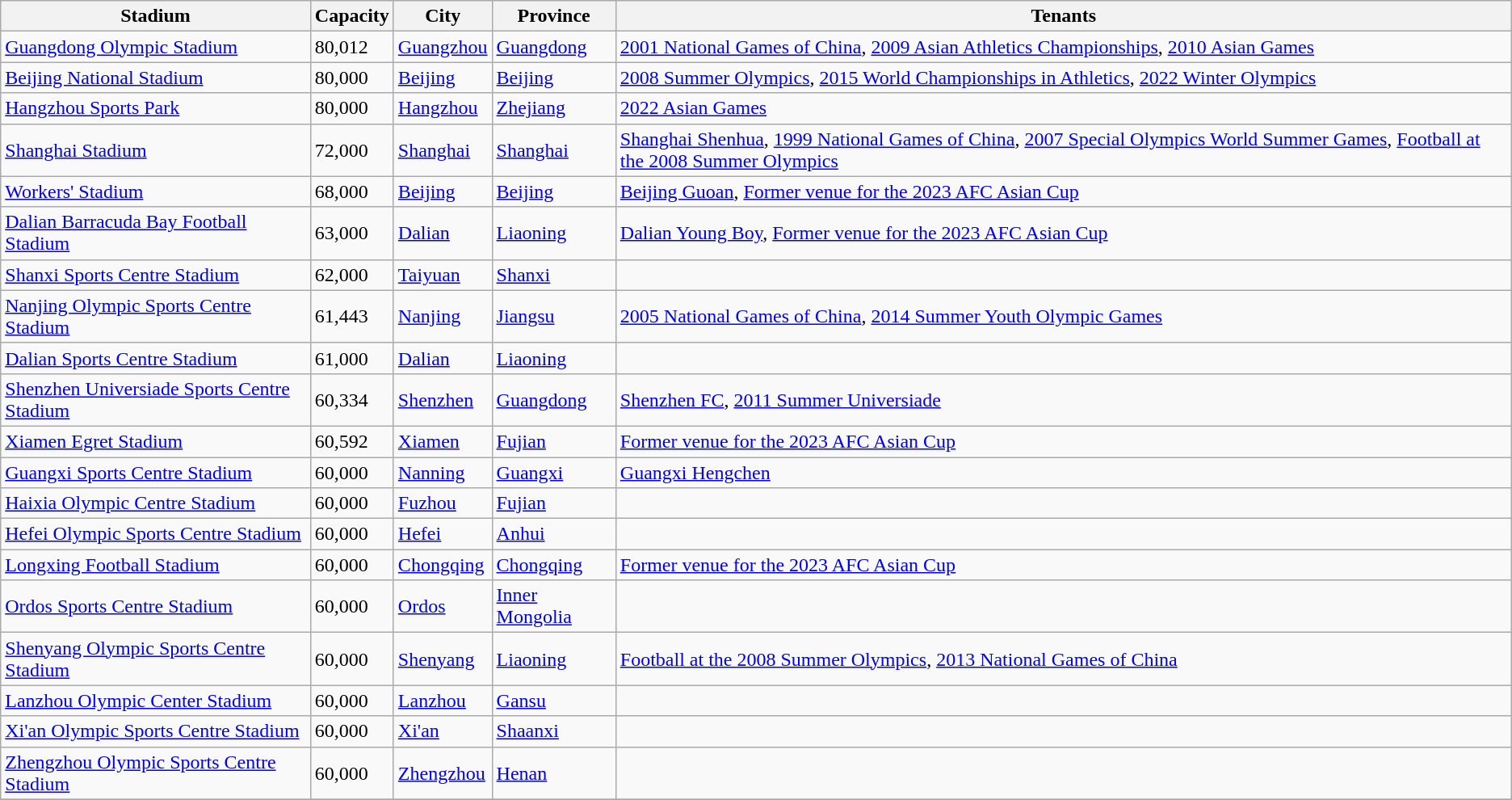<table class="wikitable sortable">
<tr>
<th>Stadium</th>
<th>Capacity</th>
<th>City</th>
<th>Province</th>
<th>Tenants</th>
</tr>
<tr>
<td><a href='#'>Guangdong Olympic Stadium</a></td>
<td>80,012</td>
<td><a href='#'>Guangzhou</a></td>
<td><a href='#'>Guangdong</a></td>
<td><a href='#'>2001 National Games of China</a>, <a href='#'>2009 Asian Athletics Championships</a>, <a href='#'>2010 Asian Games</a></td>
</tr>
<tr>
<td><a href='#'>Beijing National Stadium</a></td>
<td>80,000</td>
<td><a href='#'>Beijing</a></td>
<td><a href='#'>Beijing</a></td>
<td><a href='#'>2008 Summer Olympics</a>, <a href='#'>2015 World Championships in Athletics</a>, <a href='#'>2022 Winter Olympics</a></td>
</tr>
<tr>
<td><a href='#'>Hangzhou Sports Park</a></td>
<td>80,000</td>
<td><a href='#'>Hangzhou</a></td>
<td><a href='#'>Zhejiang</a></td>
<td><a href='#'>2022 Asian Games</a></td>
</tr>
<tr>
<td><a href='#'>Shanghai Stadium</a></td>
<td>72,000</td>
<td><a href='#'>Shanghai</a></td>
<td><a href='#'>Shanghai</a></td>
<td><a href='#'>Shanghai Shenhua</a>, <a href='#'>1999 National Games of China</a>, <a href='#'>2007 Special Olympics World Summer Games</a>, <a href='#'>Football at the 2008 Summer Olympics</a></td>
</tr>
<tr>
<td><a href='#'>Workers' Stadium</a></td>
<td>68,000</td>
<td><a href='#'>Beijing</a></td>
<td><a href='#'>Beijing</a></td>
<td><a href='#'>Beijing Guoan</a>, <a href='#'>Former venue for the 2023 AFC Asian Cup</a></td>
</tr>
<tr>
<td><a href='#'>Dalian Barracuda Bay Football Stadium</a></td>
<td>63,000</td>
<td><a href='#'>Dalian</a></td>
<td><a href='#'>Liaoning</a></td>
<td><a href='#'>Dalian Young Boy</a>, <a href='#'>Former venue for the 2023 AFC Asian Cup</a></td>
</tr>
<tr>
<td><a href='#'>Shanxi Sports Centre Stadium</a></td>
<td>62,000</td>
<td><a href='#'>Taiyuan</a></td>
<td><a href='#'>Shanxi</a></td>
<td></td>
</tr>
<tr>
<td><a href='#'>Nanjing Olympic Sports Centre Stadium</a></td>
<td>61,443</td>
<td><a href='#'>Nanjing</a></td>
<td><a href='#'>Jiangsu</a></td>
<td><a href='#'>2005 National Games of China</a>, <a href='#'>2014 Summer Youth Olympic Games</a></td>
</tr>
<tr>
<td><a href='#'>Dalian Sports Centre Stadium</a></td>
<td>61,000</td>
<td><a href='#'>Dalian</a></td>
<td><a href='#'>Liaoning</a></td>
<td></td>
</tr>
<tr>
<td><a href='#'>Shenzhen Universiade Sports Centre Stadium</a></td>
<td>60,334</td>
<td><a href='#'>Shenzhen</a></td>
<td><a href='#'>Guangdong</a></td>
<td><a href='#'>Shenzhen FC</a>, <a href='#'>2011 Summer Universiade</a></td>
</tr>
<tr>
<td><a href='#'>Xiamen Egret Stadium</a></td>
<td>60,592</td>
<td><a href='#'>Xiamen</a></td>
<td><a href='#'>Fujian</a></td>
<td><a href='#'>Former venue for the 2023 AFC Asian Cup</a></td>
</tr>
<tr>
<td><a href='#'>Guangxi Sports Centre Stadium</a></td>
<td>60,000</td>
<td><a href='#'>Nanning</a></td>
<td><a href='#'>Guangxi</a></td>
<td><a href='#'>Guangxi Hengchen</a></td>
</tr>
<tr>
<td><a href='#'>Haixia Olympic Centre Stadium</a></td>
<td>60,000</td>
<td><a href='#'>Fuzhou</a></td>
<td><a href='#'>Fujian</a></td>
<td></td>
</tr>
<tr>
<td><a href='#'>Hefei Olympic Sports Centre Stadium</a></td>
<td>60,000</td>
<td><a href='#'>Hefei</a></td>
<td><a href='#'>Anhui</a></td>
<td></td>
</tr>
<tr>
<td><a href='#'>Longxing Football Stadium</a></td>
<td>60,000</td>
<td><a href='#'>Chongqing</a></td>
<td><a href='#'>Chongqing</a></td>
<td><a href='#'>Former venue for the 2023 AFC Asian Cup</a></td>
</tr>
<tr>
<td><a href='#'>Ordos Sports Centre Stadium</a></td>
<td>60,000</td>
<td><a href='#'>Ordos</a></td>
<td><a href='#'>Inner Mongolia</a></td>
<td></td>
</tr>
<tr>
<td><a href='#'>Shenyang Olympic Sports Centre Stadium</a></td>
<td>60,000</td>
<td><a href='#'>Shenyang</a></td>
<td><a href='#'>Liaoning</a></td>
<td><a href='#'>Football at the 2008 Summer Olympics</a>, <a href='#'>2013 National Games of China</a></td>
</tr>
<tr>
<td><a href='#'>Lanzhou Olympic Center Stadium</a></td>
<td>60,000</td>
<td><a href='#'>Lanzhou</a></td>
<td><a href='#'>Gansu</a></td>
<td></td>
</tr>
<tr>
<td><a href='#'>Xi'an Olympic Sports Centre Stadium</a></td>
<td>60,000</td>
<td><a href='#'>Xi'an</a></td>
<td><a href='#'>Shaanxi</a></td>
<td></td>
</tr>
<tr>
<td><a href='#'>Zhengzhou Olympic Sports Centre Stadium</a></td>
<td>60,000</td>
<td><a href='#'>Zhengzhou</a></td>
<td><a href='#'>Henan</a></td>
<td></td>
</tr>
<tr>
</tr>
</table>
